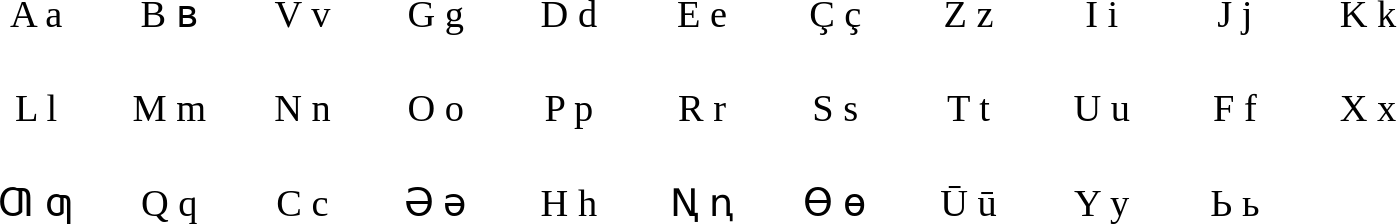<table class="standard" cellpadding="5" style="font-size: 1.6em; font-family:'Times New Roman', serif; line-height: 2em; text-align: center;">
<tr>
<td style="width:3em;">A a</td>
<td style="width:3em;">B ʙ</td>
<td style="width:3em;">V v</td>
<td style="width:3em;">G g</td>
<td style="width:3em;">D d</td>
<td style="width:3em;">E e</td>
<td style="width:3em;">Ç ç</td>
<td style="width:3em;">Z z</td>
<td style="width:3em;">I i</td>
<td style="width:3em;">J j</td>
<td style="width:3em;">K k</td>
</tr>
<tr>
<td>L l</td>
<td>M m</td>
<td>N n</td>
<td>O o</td>
<td>P p</td>
<td>R r</td>
<td>S s</td>
<td>T t</td>
<td>U u</td>
<td>F f</td>
<td>X x</td>
</tr>
<tr>
<td>Ƣ ƣ</td>
<td>Q q</td>
<td>C c</td>
<td>Ə ə</td>
<td>H h</td>
<td>Ꞑ ꞑ</td>
<td>Ɵ ɵ</td>
<td>Ū ū</td>
<td>Y y</td>
<td>Ь ь</td>
</tr>
</table>
